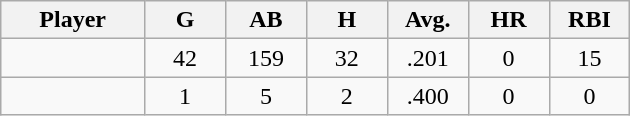<table class="wikitable sortable">
<tr>
<th bgcolor="#DDDDFF" width="16%">Player</th>
<th bgcolor="#DDDDFF" width="9%">G</th>
<th bgcolor="#DDDDFF" width="9%">AB</th>
<th bgcolor="#DDDDFF" width="9%">H</th>
<th bgcolor="#DDDDFF" width="9%">Avg.</th>
<th bgcolor="#DDDDFF" width="9%">HR</th>
<th bgcolor="#DDDDFF" width="9%">RBI</th>
</tr>
<tr align="center">
<td></td>
<td>42</td>
<td>159</td>
<td>32</td>
<td>.201</td>
<td>0</td>
<td>15</td>
</tr>
<tr align="center">
<td></td>
<td>1</td>
<td>5</td>
<td>2</td>
<td>.400</td>
<td>0</td>
<td>0</td>
</tr>
</table>
